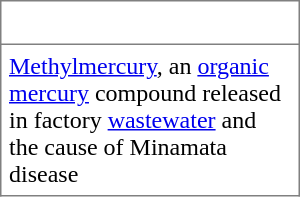<table class="toccolours" border="1" width="200px" cellpadding="5" style="float: right; clear: right; margin: 0 0 1em 1em; border-collapse: collapse;">
<tr>
<td align="center"><br></td>
</tr>
<tr>
<td><a href='#'>Methylmercury</a>, an <a href='#'>organic</a> <a href='#'>mercury</a> compound released in factory <a href='#'>wastewater</a> and the cause of Minamata disease</td>
</tr>
</table>
